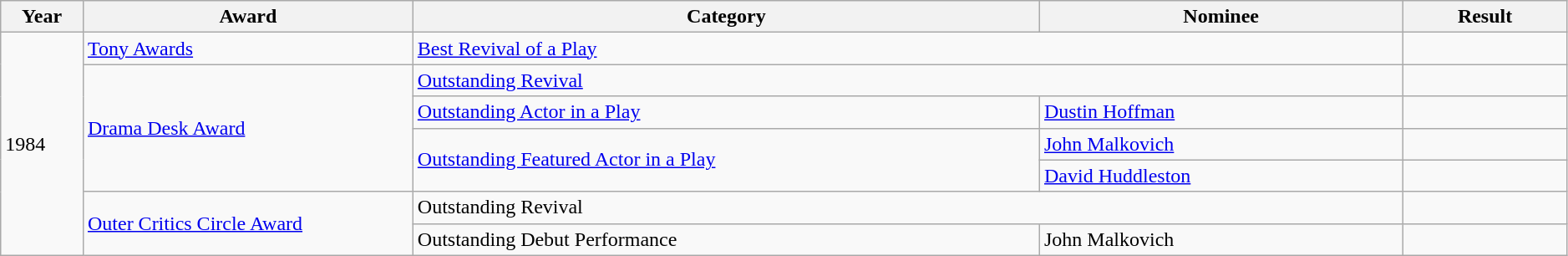<table class="wikitable sortable" style="width: 99%;">
<tr>
<th scope="col" style="width:5%;">Year</th>
<th scope="col" style="width:20%;">Award</th>
<th scope="col" style="width:38%;">Category</th>
<th scope="col" style="width:22%;">Nominee</th>
<th scope="col" style="width:10%;">Result</th>
</tr>
<tr>
<td rowspan="7">1984</td>
<td><a href='#'>Tony Awards</a></td>
<td colspan="2"><a href='#'>Best Revival of a Play</a></td>
<td></td>
</tr>
<tr>
<td rowspan="4"><a href='#'>Drama Desk Award</a></td>
<td colspan="2"><a href='#'>Outstanding Revival</a></td>
<td></td>
</tr>
<tr>
<td><a href='#'>Outstanding Actor in a Play</a></td>
<td><a href='#'>Dustin Hoffman</a></td>
<td></td>
</tr>
<tr>
<td rowspan="2"><a href='#'>Outstanding Featured Actor in a Play</a></td>
<td><a href='#'>John Malkovich</a></td>
<td></td>
</tr>
<tr>
<td><a href='#'>David Huddleston</a></td>
<td></td>
</tr>
<tr>
<td rowspan="2"><a href='#'>Outer Critics Circle Award</a></td>
<td colspan="2">Outstanding Revival</td>
<td></td>
</tr>
<tr>
<td>Outstanding Debut Performance</td>
<td>John Malkovich</td>
<td></td>
</tr>
</table>
